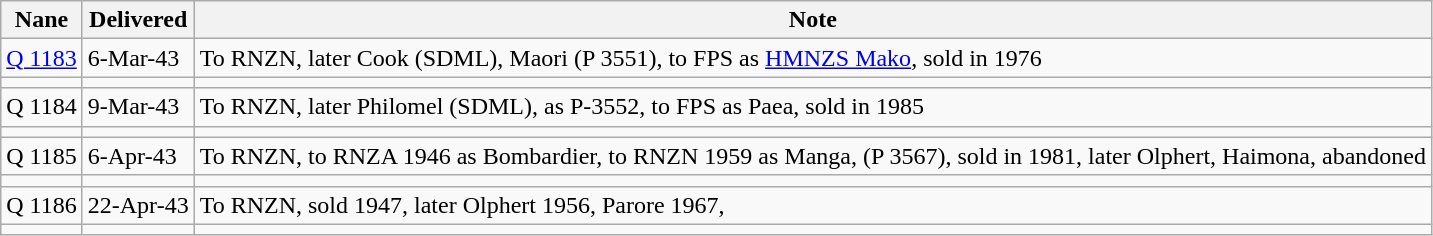<table class="wikitable">
<tr>
<th>Nane</th>
<th>Delivered</th>
<th>Note</th>
</tr>
<tr>
<td><a href='#'>Q 1183</a></td>
<td>6-Mar-43</td>
<td>To RNZN, later Cook (SDML), Maori (P 3551), to FPS as <a href='#'>HMNZS Mako</a>, sold in 1976</td>
</tr>
<tr>
<td></td>
<td></td>
<td></td>
</tr>
<tr>
<td>Q 1184</td>
<td>9-Mar-43</td>
<td>To RNZN, later Philomel (SDML),  as P-3552, to FPS as Paea, sold in 1985</td>
</tr>
<tr>
<td></td>
<td></td>
<td></td>
</tr>
<tr>
<td>Q 1185</td>
<td>6-Apr-43</td>
<td>To RNZN, to RNZA 1946 as Bombardier, to RNZN 1959 as Manga, (P 3567), sold in 1981, later Olphert, Haimona, abandoned</td>
</tr>
<tr>
<td></td>
<td></td>
<td></td>
</tr>
<tr>
<td>Q 1186</td>
<td>22-Apr-43</td>
<td>To RNZN, sold 1947, later Olphert 1956, Parore 1967,</td>
</tr>
<tr>
<td></td>
<td></td>
<td></td>
</tr>
</table>
